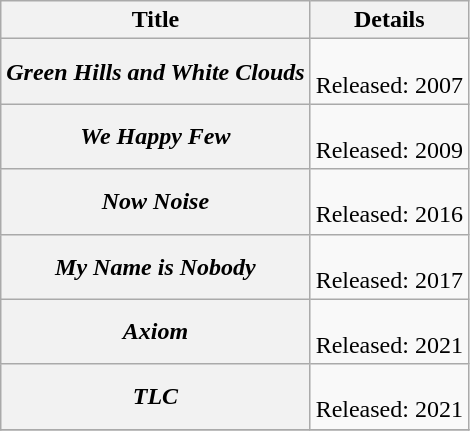<table class="wikitable plainrowheaders" style="text-align:center;" border="1">
<tr>
<th>Title</th>
<th>Details</th>
</tr>
<tr>
<th scope="row"><em>Green Hills and White Clouds</em></th>
<td><br>Released: 2007</td>
</tr>
<tr>
<th scope="row"><em>We Happy Few</em></th>
<td><br>Released: 2009</td>
</tr>
<tr>
<th scope="row"><em>Now Noise</em></th>
<td><br>Released: 2016</td>
</tr>
<tr>
<th scope="row"><em>My Name is Nobody</em></th>
<td><br>Released: 2017</td>
</tr>
<tr>
<th scope="row"><em>Axiom</em></th>
<td><br>Released: 2021</td>
</tr>
<tr>
<th scope="row"><em>TLC</em></th>
<td><br>Released: 2021</td>
</tr>
<tr>
</tr>
</table>
